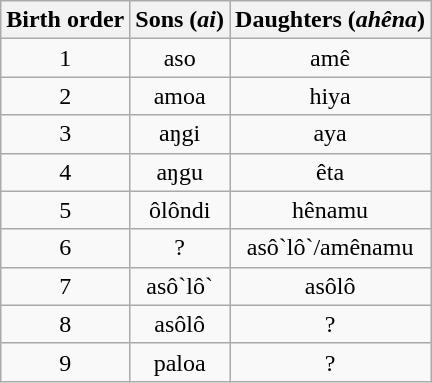<table class="wikitable" style="text-align: center;">
<tr>
<th>Birth order</th>
<th>Sons (<em>ai</em>)</th>
<th>Daughters (<em>ahêna</em>)</th>
</tr>
<tr>
<td>1</td>
<td>aso</td>
<td>amê</td>
</tr>
<tr>
<td>2</td>
<td>amoa</td>
<td>hiya</td>
</tr>
<tr>
<td>3</td>
<td>aŋgi</td>
<td>aya</td>
</tr>
<tr>
<td>4</td>
<td>aŋgu</td>
<td>êta</td>
</tr>
<tr>
<td>5</td>
<td>ôlôndi</td>
<td>hênamu</td>
</tr>
<tr>
<td>6</td>
<td>?</td>
<td>asô`lô`/amênamu</td>
</tr>
<tr>
<td>7</td>
<td>asô`lô`</td>
<td>asôlô</td>
</tr>
<tr>
<td>8</td>
<td>asôlô</td>
<td>?</td>
</tr>
<tr>
<td>9</td>
<td>paloa</td>
<td>?</td>
</tr>
</table>
